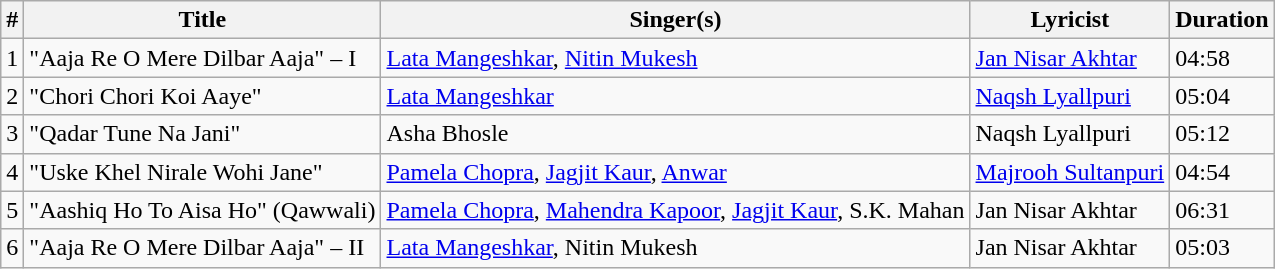<table class=wikitable>
<tr>
<th>#</th>
<th>Title</th>
<th>Singer(s)</th>
<th>Lyricist</th>
<th>Duration</th>
</tr>
<tr>
<td>1</td>
<td>"Aaja Re O Mere Dilbar Aaja" – I</td>
<td><a href='#'>Lata Mangeshkar</a>, <a href='#'>Nitin Mukesh</a></td>
<td><a href='#'>Jan Nisar Akhtar</a></td>
<td>04:58</td>
</tr>
<tr>
<td>2</td>
<td>"Chori Chori Koi Aaye"</td>
<td><a href='#'>Lata Mangeshkar</a></td>
<td><a href='#'>Naqsh Lyallpuri</a></td>
<td>05:04</td>
</tr>
<tr>
<td>3</td>
<td>"Qadar Tune Na Jani"</td>
<td>Asha Bhosle</td>
<td>Naqsh Lyallpuri</td>
<td>05:12</td>
</tr>
<tr>
<td>4</td>
<td>"Uske Khel Nirale Wohi Jane"</td>
<td><a href='#'>Pamela Chopra</a>, <a href='#'>Jagjit Kaur</a>, <a href='#'>Anwar</a></td>
<td><a href='#'>Majrooh Sultanpuri</a></td>
<td>04:54</td>
</tr>
<tr>
<td>5</td>
<td>"Aashiq Ho To Aisa Ho" (Qawwali)</td>
<td><a href='#'>Pamela Chopra</a>, <a href='#'>Mahendra Kapoor</a>, <a href='#'>Jagjit Kaur</a>, S.K. Mahan</td>
<td>Jan Nisar Akhtar</td>
<td>06:31</td>
</tr>
<tr>
<td>6</td>
<td>"Aaja Re O Mere Dilbar Aaja" – II</td>
<td><a href='#'>Lata Mangeshkar</a>, Nitin Mukesh</td>
<td>Jan Nisar Akhtar</td>
<td>05:03</td>
</tr>
</table>
